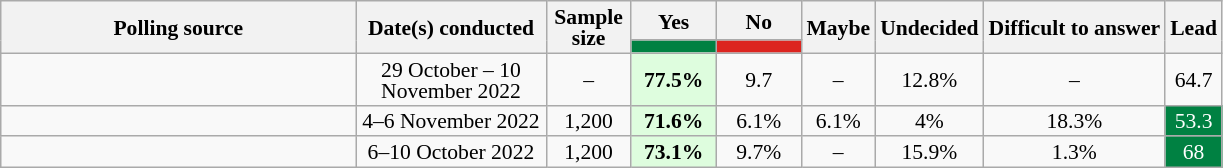<table class="wikitable" style="text-align: center; font-size:90%; line-height:14px;">
<tr>
<th rowspan="2" style="width:230px;">Polling source</th>
<th rowspan="2" style="width:120px;">Date(s) conducted</th>
<th rowspan="2" style="width:50px;">Sample size</th>
<th style="width:50px;">Yes</th>
<th style="width:50px;">No</th>
<th rowspan="2">Maybe</th>
<th rowspan="2" style="width:50px;">Undecided</th>
<th rowspan="2">Difficult to answer</th>
<th rowspan="2" style="width:30px;">Lead</th>
</tr>
<tr>
<th style="background:#008142;"></th>
<th style="background:#DC241F;"></th>
</tr>
<tr>
<td></td>
<td>29 October – 10 November 2022</td>
<td>–</td>
<td style="background:#DEFDDE;"><strong>77.5%</strong></td>
<td>9.7</td>
<td>–</td>
<td>12.8%</td>
<td>–</td>
<td>64.7</td>
</tr>
<tr>
<td></td>
<td>4–6 November 2022</td>
<td>1,200</td>
<td style="background:#DEFDDE;"><strong>71.6%</strong></td>
<td>6.1%</td>
<td>6.1%</td>
<td>4%</td>
<td>18.3%</td>
<td style="background:#008142; color:white;">53.3</td>
</tr>
<tr>
<td></td>
<td>6–10 October 2022</td>
<td>1,200</td>
<td style="background:#DEFDDE;"><strong>73.1%</strong></td>
<td>9.7%</td>
<td>–</td>
<td>15.9%</td>
<td>1.3%</td>
<td style="background:#008142; color:white;">68</td>
</tr>
</table>
